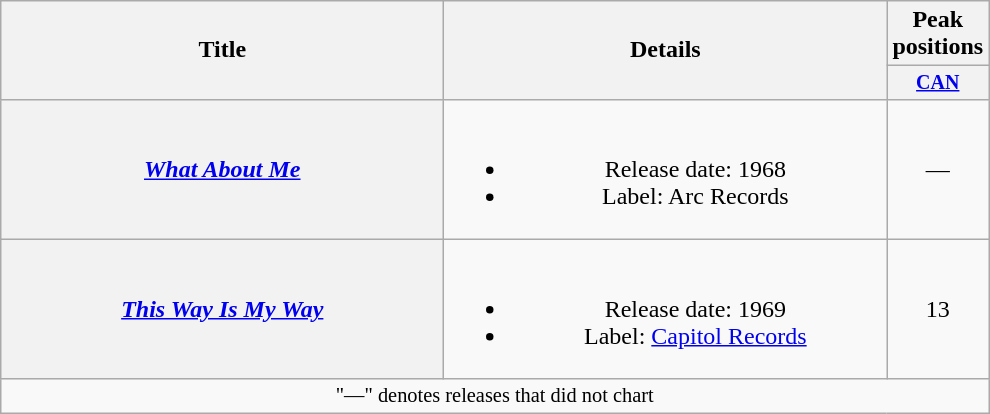<table class="wikitable plainrowheaders" style="text-align:center;">
<tr>
<th rowspan="2" style="width:18em;">Title</th>
<th rowspan="2" style="width:18em;">Details</th>
<th colspan="1">Peak positions</th>
</tr>
<tr style="font-size:smaller;">
<th width="45"><a href='#'>CAN</a></th>
</tr>
<tr>
<th scope="row"><em><a href='#'>What About Me</a></em></th>
<td><br><ul><li>Release date: 1968</li><li>Label: Arc Records</li></ul></td>
<td>—</td>
</tr>
<tr>
<th scope="row"><em><a href='#'>This Way Is My Way</a></em></th>
<td><br><ul><li>Release date: 1969</li><li>Label: <a href='#'>Capitol Records</a></li></ul></td>
<td>13</td>
</tr>
<tr>
<td colspan="3" style="font-size:85%">"—" denotes releases that did not chart</td>
</tr>
</table>
